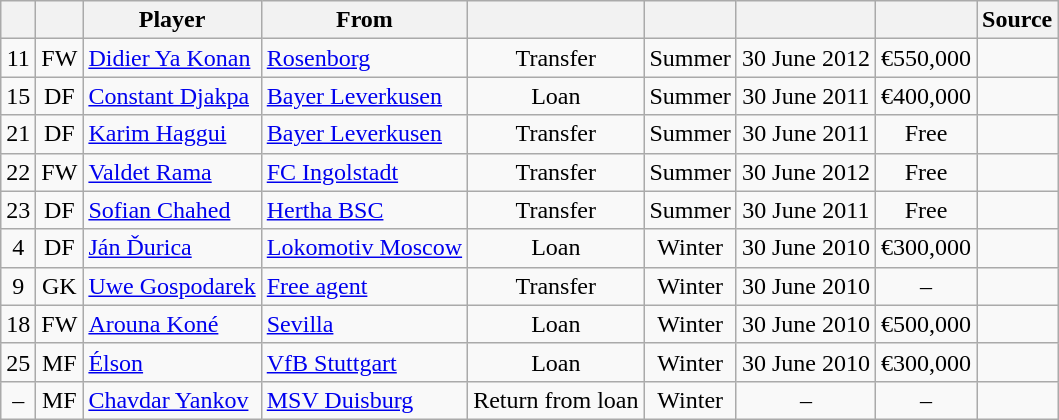<table class="wikitable" style="text-align:center;">
<tr>
<th></th>
<th></th>
<th>Player</th>
<th>From</th>
<th></th>
<th></th>
<th></th>
<th></th>
<th>Source</th>
</tr>
<tr>
<td>11</td>
<td>FW</td>
<td align="left"> <a href='#'>Didier Ya Konan</a></td>
<td align="left"> <a href='#'>Rosenborg</a></td>
<td>Transfer</td>
<td>Summer</td>
<td>30 June 2012</td>
<td>€550,000</td>
<td></td>
</tr>
<tr>
<td>15</td>
<td>DF</td>
<td align="left"> <a href='#'>Constant Djakpa</a></td>
<td align="left"> <a href='#'>Bayer Leverkusen</a></td>
<td>Loan</td>
<td>Summer</td>
<td>30 June 2011</td>
<td>€400,000</td>
<td></td>
</tr>
<tr>
<td>21</td>
<td>DF</td>
<td align="left"> <a href='#'>Karim Haggui</a></td>
<td align="left"> <a href='#'>Bayer Leverkusen</a></td>
<td>Transfer</td>
<td>Summer</td>
<td>30 June 2011</td>
<td>Free</td>
<td></td>
</tr>
<tr>
<td>22</td>
<td>FW</td>
<td align="left"> <a href='#'>Valdet Rama</a></td>
<td align="left"> <a href='#'>FC Ingolstadt</a></td>
<td>Transfer</td>
<td>Summer</td>
<td>30 June 2012</td>
<td>Free</td>
<td></td>
</tr>
<tr>
<td>23</td>
<td>DF</td>
<td align="left"> <a href='#'>Sofian Chahed</a></td>
<td align="left"> <a href='#'>Hertha BSC</a></td>
<td>Transfer</td>
<td>Summer</td>
<td>30 June 2011</td>
<td>Free</td>
<td></td>
</tr>
<tr>
<td>4</td>
<td>DF</td>
<td align="left"> <a href='#'>Ján Ďurica</a></td>
<td align="left"> <a href='#'>Lokomotiv Moscow</a></td>
<td>Loan</td>
<td>Winter</td>
<td>30 June 2010</td>
<td>€300,000</td>
<td></td>
</tr>
<tr>
<td>9</td>
<td>GK</td>
<td align="left"> <a href='#'>Uwe Gospodarek</a></td>
<td align="left"> <a href='#'>Free agent</a></td>
<td>Transfer</td>
<td>Winter</td>
<td>30 June 2010</td>
<td>–</td>
<td></td>
</tr>
<tr>
<td>18</td>
<td>FW</td>
<td align="left"> <a href='#'>Arouna Koné</a></td>
<td align="left"> <a href='#'>Sevilla</a></td>
<td>Loan</td>
<td>Winter</td>
<td>30 June 2010</td>
<td>€500,000</td>
<td></td>
</tr>
<tr>
<td>25</td>
<td>MF</td>
<td align="left"> <a href='#'>Élson</a></td>
<td align="left"> <a href='#'>VfB Stuttgart</a></td>
<td>Loan</td>
<td>Winter</td>
<td>30 June 2010</td>
<td>€300,000</td>
<td></td>
</tr>
<tr>
<td>–</td>
<td>MF</td>
<td align="left"> <a href='#'>Chavdar Yankov</a></td>
<td align="left"> <a href='#'>MSV Duisburg</a></td>
<td>Return from loan</td>
<td>Winter</td>
<td>–</td>
<td>–</td>
<td></td>
</tr>
</table>
